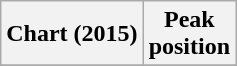<table class="wikitable">
<tr>
<th>Chart (2015)</th>
<th>Peak<br>position</th>
</tr>
<tr>
</tr>
</table>
